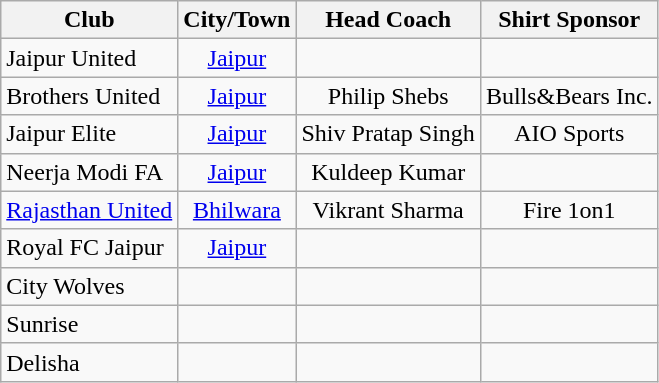<table class="wikitable" style="text-align:center;">
<tr>
<th>Club</th>
<th>City/Town</th>
<th>Head Coach</th>
<th>Shirt Sponsor</th>
</tr>
<tr>
<td style="text-align:left;">Jaipur United</td>
<td><a href='#'>Jaipur</a></td>
<td></td>
<td></td>
</tr>
<tr>
<td style="text-align:left;">Brothers United</td>
<td><a href='#'>Jaipur</a></td>
<td>Philip Shebs</td>
<td>Bulls&Bears Inc.</td>
</tr>
<tr>
<td style="text-align:left;">Jaipur Elite</td>
<td><a href='#'>Jaipur</a></td>
<td>Shiv Pratap Singh</td>
<td>AIO Sports</td>
</tr>
<tr>
<td style="text-align:left;">Neerja Modi FA</td>
<td><a href='#'>Jaipur</a></td>
<td>Kuldeep Kumar</td>
<td></td>
</tr>
<tr>
<td style="text-align:left;"><a href='#'>Rajasthan United</a></td>
<td><a href='#'>Bhilwara</a></td>
<td>Vikrant Sharma</td>
<td>Fire 1on1</td>
</tr>
<tr>
<td style="text-align:left;">Royal FC Jaipur</td>
<td><a href='#'>Jaipur</a></td>
<td></td>
<td></td>
</tr>
<tr>
<td style="text-align:left;">City Wolves</td>
<td></td>
<td></td>
<td></td>
</tr>
<tr>
<td style="text-align:left;">Sunrise</td>
<td></td>
<td></td>
<td></td>
</tr>
<tr>
<td style="text-align:left;">Delisha</td>
<td></td>
<td></td>
<td></td>
</tr>
</table>
